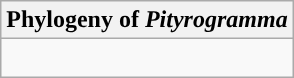<table class="wikitable">
<tr>
<th colspan=1>Phylogeny of <em>Pityrogramma</em> </th>
</tr>
<tr>
<td style="vertical-align:top"><br></td>
</tr>
</table>
